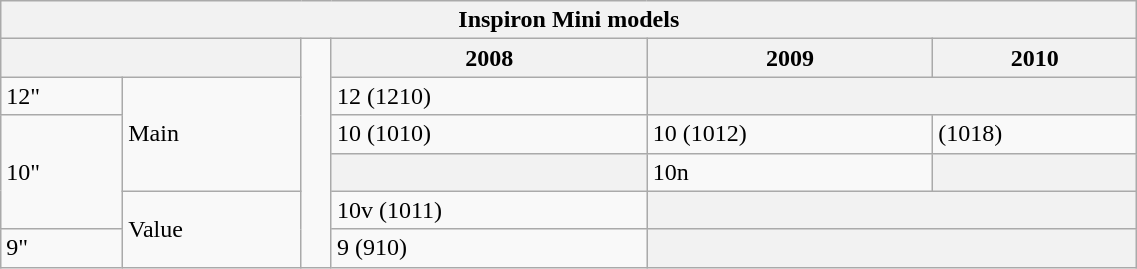<table class="wikitable mw-collapsible mw-collapsed" style="min-width: 60%;">
<tr>
<th colspan="6">Inspiron Mini models</th>
</tr>
<tr>
<th colspan="2"></th>
<td rowspan="6"></td>
<th>2008</th>
<th>2009</th>
<th>2010</th>
</tr>
<tr>
<td>12"</td>
<td rowspan="3">Main</td>
<td>12 (1210)</td>
<th colspan="2"></th>
</tr>
<tr>
<td rowspan="3">10"</td>
<td>10 (1010)</td>
<td>10 (1012)</td>
<td>(1018)</td>
</tr>
<tr>
<th></th>
<td>10n</td>
<th></th>
</tr>
<tr>
<td rowspan="2">Value</td>
<td>10v (1011)</td>
<th colspan="2"></th>
</tr>
<tr>
<td>9"</td>
<td>9 (910)</td>
<th colspan="2"></th>
</tr>
</table>
